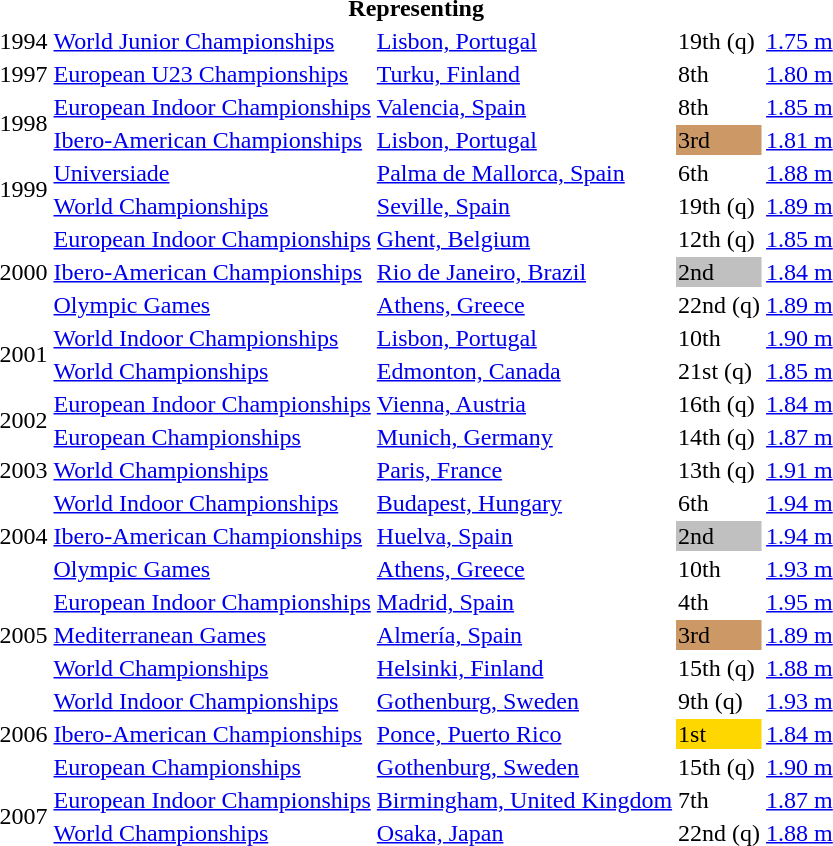<table>
<tr>
<th colspan="6">Representing </th>
</tr>
<tr>
<td>1994</td>
<td><a href='#'>World Junior Championships</a></td>
<td><a href='#'>Lisbon, Portugal</a></td>
<td>19th (q)</td>
<td><a href='#'>1.75 m</a></td>
</tr>
<tr>
<td>1997</td>
<td><a href='#'>European U23 Championships</a></td>
<td><a href='#'>Turku, Finland</a></td>
<td>8th</td>
<td><a href='#'>1.80 m</a></td>
</tr>
<tr>
<td rowspan=2>1998</td>
<td><a href='#'>European Indoor Championships</a></td>
<td><a href='#'>Valencia, Spain</a></td>
<td>8th</td>
<td><a href='#'>1.85 m</a></td>
</tr>
<tr>
<td><a href='#'>Ibero-American Championships</a></td>
<td><a href='#'>Lisbon, Portugal</a></td>
<td bgcolor=cc9966>3rd</td>
<td><a href='#'>1.81 m</a></td>
</tr>
<tr>
<td rowspan=2>1999</td>
<td><a href='#'>Universiade</a></td>
<td><a href='#'>Palma de Mallorca, Spain</a></td>
<td>6th</td>
<td><a href='#'>1.88 m</a></td>
</tr>
<tr>
<td><a href='#'>World Championships</a></td>
<td><a href='#'>Seville, Spain</a></td>
<td>19th (q)</td>
<td><a href='#'>1.89 m</a></td>
</tr>
<tr>
<td rowspan=3>2000</td>
<td><a href='#'>European Indoor Championships</a></td>
<td><a href='#'>Ghent, Belgium</a></td>
<td>12th (q)</td>
<td><a href='#'>1.85 m</a></td>
</tr>
<tr>
<td><a href='#'>Ibero-American Championships</a></td>
<td><a href='#'>Rio de Janeiro, Brazil</a></td>
<td bgcolor=silver>2nd</td>
<td><a href='#'>1.84 m</a></td>
</tr>
<tr>
<td><a href='#'>Olympic Games</a></td>
<td><a href='#'>Athens, Greece</a></td>
<td>22nd (q)</td>
<td><a href='#'>1.89 m</a></td>
</tr>
<tr>
<td rowspan=2>2001</td>
<td><a href='#'>World Indoor Championships</a></td>
<td><a href='#'>Lisbon, Portugal</a></td>
<td>10th</td>
<td><a href='#'>1.90 m</a></td>
</tr>
<tr>
<td><a href='#'>World Championships</a></td>
<td><a href='#'>Edmonton, Canada</a></td>
<td>21st (q)</td>
<td><a href='#'>1.85 m</a></td>
</tr>
<tr>
<td rowspan=2>2002</td>
<td><a href='#'>European Indoor Championships</a></td>
<td><a href='#'>Vienna, Austria</a></td>
<td>16th (q)</td>
<td><a href='#'>1.84 m</a></td>
</tr>
<tr>
<td><a href='#'>European Championships</a></td>
<td><a href='#'>Munich, Germany</a></td>
<td>14th (q)</td>
<td><a href='#'>1.87 m</a></td>
</tr>
<tr>
<td>2003</td>
<td><a href='#'>World Championships</a></td>
<td><a href='#'>Paris, France</a></td>
<td>13th (q)</td>
<td><a href='#'>1.91 m</a></td>
</tr>
<tr>
<td rowspan=3>2004</td>
<td><a href='#'>World Indoor Championships</a></td>
<td><a href='#'>Budapest, Hungary</a></td>
<td>6th</td>
<td><a href='#'>1.94 m</a></td>
</tr>
<tr>
<td><a href='#'>Ibero-American Championships</a></td>
<td><a href='#'>Huelva, Spain</a></td>
<td bgcolor=silver>2nd</td>
<td><a href='#'>1.94 m</a></td>
</tr>
<tr>
<td><a href='#'>Olympic Games</a></td>
<td><a href='#'>Athens, Greece</a></td>
<td>10th</td>
<td><a href='#'>1.93 m</a></td>
</tr>
<tr>
<td rowspan=3>2005</td>
<td><a href='#'>European Indoor Championships</a></td>
<td><a href='#'>Madrid, Spain</a></td>
<td>4th</td>
<td><a href='#'>1.95 m</a></td>
</tr>
<tr>
<td><a href='#'>Mediterranean Games</a></td>
<td><a href='#'>Almería, Spain</a></td>
<td bgcolor="cc9966">3rd</td>
<td><a href='#'>1.89 m</a></td>
</tr>
<tr>
<td><a href='#'>World Championships</a></td>
<td><a href='#'>Helsinki, Finland</a></td>
<td>15th (q)</td>
<td><a href='#'>1.88 m</a></td>
</tr>
<tr>
<td rowspan=3>2006</td>
<td><a href='#'>World Indoor Championships</a></td>
<td><a href='#'>Gothenburg, Sweden</a></td>
<td>9th (q)</td>
<td><a href='#'>1.93 m</a></td>
</tr>
<tr>
<td><a href='#'>Ibero-American Championships</a></td>
<td><a href='#'>Ponce, Puerto Rico</a></td>
<td bgcolor=gold>1st</td>
<td><a href='#'>1.84 m</a></td>
</tr>
<tr>
<td><a href='#'>European Championships</a></td>
<td><a href='#'>Gothenburg, Sweden</a></td>
<td>15th (q)</td>
<td><a href='#'>1.90 m</a></td>
</tr>
<tr>
<td rowspan=2>2007</td>
<td><a href='#'>European Indoor Championships</a></td>
<td><a href='#'>Birmingham, United Kingdom</a></td>
<td>7th</td>
<td><a href='#'>1.87 m</a></td>
</tr>
<tr>
<td><a href='#'>World Championships</a></td>
<td><a href='#'>Osaka, Japan</a></td>
<td>22nd (q)</td>
<td><a href='#'>1.88 m</a></td>
</tr>
</table>
